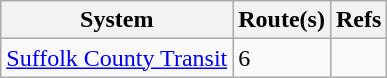<table class="wikitable">
<tr>
<th> System</th>
<th>Route(s)</th>
<th>Refs</th>
</tr>
<tr>
<td><a href='#'>Suffolk County Transit</a></td>
<td>6</td>
<td></td>
</tr>
</table>
